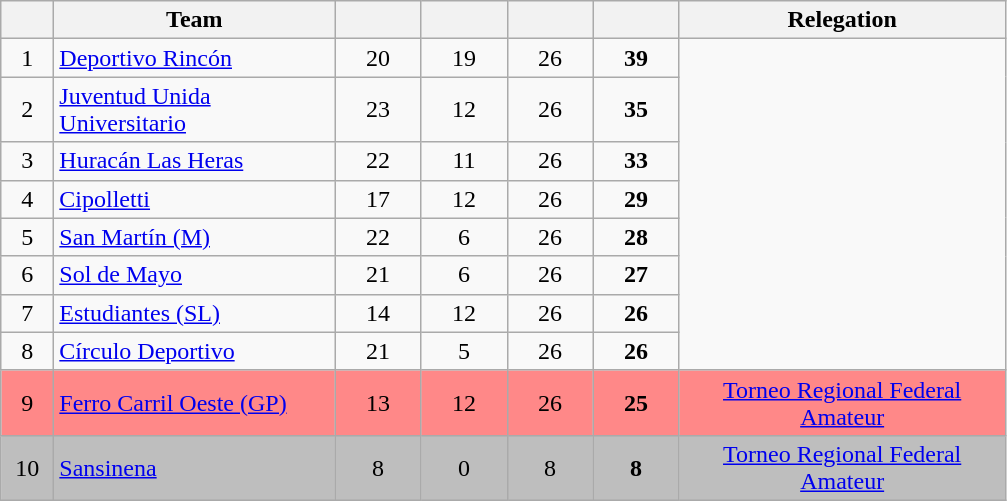<table class="wikitable" style="text-align: center;">
<tr>
<th width=28><br></th>
<th width=180>Team</th>
<th width=50></th>
<th width=50></th>
<th width=50></th>
<th width=50></th>
<th width=210>Relegation</th>
</tr>
<tr>
<td>1</td>
<td align="left"><a href='#'>Deportivo Rincón</a></td>
<td>20</td>
<td>19</td>
<td>26</td>
<td><strong>39</strong></td>
</tr>
<tr>
<td>2</td>
<td align="left"><a href='#'>Juventud Unida Universitario</a></td>
<td>23</td>
<td>12</td>
<td>26</td>
<td><strong>35</strong></td>
</tr>
<tr>
<td>3</td>
<td align="left"><a href='#'>Huracán Las Heras</a></td>
<td>22</td>
<td>11</td>
<td>26</td>
<td><strong>33</strong></td>
</tr>
<tr>
<td>4</td>
<td align="left"><a href='#'>Cipolletti</a></td>
<td>17</td>
<td>12</td>
<td>26</td>
<td><strong>29</strong></td>
</tr>
<tr>
<td>5</td>
<td align="left"><a href='#'>San Martín (M)</a></td>
<td>22</td>
<td>6</td>
<td>26</td>
<td><strong>28</strong></td>
</tr>
<tr>
<td>6</td>
<td align="left"><a href='#'>Sol de Mayo</a></td>
<td>21</td>
<td>6</td>
<td>26</td>
<td><strong>27</strong></td>
</tr>
<tr>
<td>7</td>
<td align="left"><a href='#'>Estudiantes (SL)</a></td>
<td>14</td>
<td>12</td>
<td>26</td>
<td><strong>26</strong></td>
</tr>
<tr>
<td>8</td>
<td align="left"><a href='#'>Círculo Deportivo</a></td>
<td>21</td>
<td>5</td>
<td>26</td>
<td><strong>26</strong></td>
</tr>
<tr bgcolor=#FF8888>
<td>9</td>
<td align="left"><a href='#'>Ferro Carril Oeste (GP)</a></td>
<td>13</td>
<td>12</td>
<td>26</td>
<td><strong>25</strong></td>
<td><a href='#'>Torneo Regional Federal Amateur</a></td>
</tr>
<tr bgcolor=#BEBEBE>
<td>10</td>
<td align="left"><a href='#'>Sansinena</a></td>
<td>8</td>
<td>0</td>
<td>8</td>
<td><strong>8</strong></td>
<td><a href='#'>Torneo Regional Federal Amateur</a></td>
</tr>
</table>
